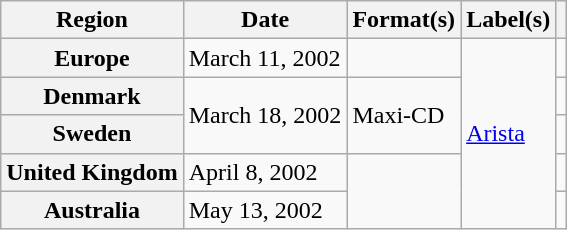<table class="wikitable plainrowheaders">
<tr>
<th scope="col">Region</th>
<th scope="col">Date</th>
<th scope="col">Format(s)</th>
<th scope="col">Label(s)</th>
<th scope="col"></th>
</tr>
<tr>
<th scope="row">Europe</th>
<td>March 11, 2002</td>
<td></td>
<td rowspan="5"><a href='#'>Arista</a></td>
<td></td>
</tr>
<tr>
<th scope="row">Denmark</th>
<td rowspan="2">March 18, 2002</td>
<td rowspan="2">Maxi-CD</td>
<td></td>
</tr>
<tr>
<th scope="row">Sweden</th>
<td></td>
</tr>
<tr>
<th scope="row">United Kingdom</th>
<td>April 8, 2002</td>
<td rowspan="2"></td>
<td></td>
</tr>
<tr>
<th scope="row">Australia</th>
<td>May 13, 2002</td>
<td></td>
</tr>
</table>
